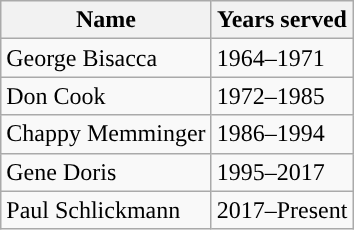<table class="wikitable"; style= "text-align: ">
<tr>
<th width=px>Name</th>
<th width=px>Years served</th>
</tr>
<tr>
<td>George Bisacca</td>
<td>1964–1971</td>
</tr>
<tr>
<td>Don Cook</td>
<td>1972–1985</td>
</tr>
<tr>
<td>Chappy Memminger</td>
<td>1986–1994</td>
</tr>
<tr>
<td>Gene Doris</td>
<td>1995–2017</td>
</tr>
<tr>
<td>Paul Schlickmann</td>
<td>2017–Present</td>
</tr>
</table>
